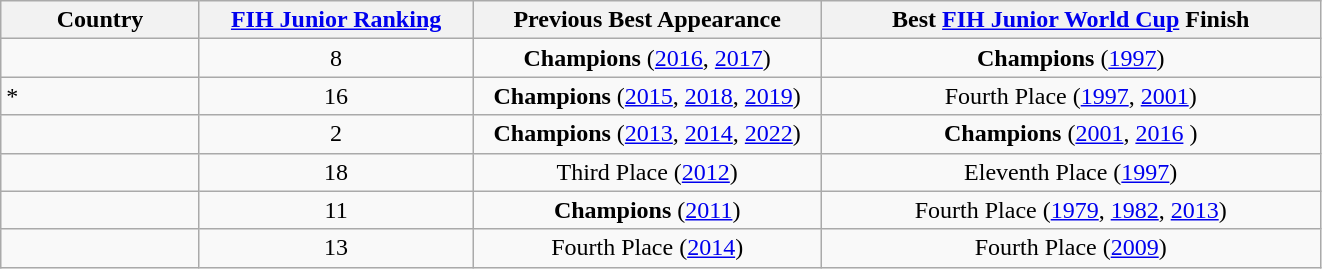<table class="wikitable">
<tr>
<th style="width:125px;">Country</th>
<th style="width:175px;"><a href='#'>FIH Junior Ranking</a></th>
<th style="width:225px;">Previous Best Appearance</th>
<th style="width:325px;">Best <a href='#'>FIH Junior World Cup</a> Finish</th>
</tr>
<tr style="text-align:center;">
<td style="text-align:left;"></td>
<td>8</td>
<td><strong>Champions</strong> (<a href='#'>2016</a>, <a href='#'>2017</a>)</td>
<td><strong>Champions</strong> (<a href='#'>1997</a>)</td>
</tr>
<tr style="text-align:center;">
<td style="text-align:left;">*</td>
<td>16</td>
<td><strong>Champions</strong> (<a href='#'>2015</a>, <a href='#'>2018</a>, <a href='#'>2019</a>)</td>
<td>Fourth Place (<a href='#'>1997</a>, <a href='#'>2001</a>)</td>
</tr>
<tr style="text-align:center;">
<td style="text-align:left;"></td>
<td>2</td>
<td><strong>Champions</strong> (<a href='#'>2013</a>, <a href='#'>2014</a>, <a href='#'>2022</a>)</td>
<td><strong>Champions</strong> (<a href='#'>2001</a>, <a href='#'>2016</a> )</td>
</tr>
<tr style="text-align:center;">
<td style="text-align:left;"></td>
<td>18</td>
<td>Third Place (<a href='#'>2012</a>)</td>
<td>Eleventh Place (<a href='#'>1997</a>)</td>
</tr>
<tr style="text-align:center;">
<td style="text-align:left;"></td>
<td>11</td>
<td><strong>Champions</strong> (<a href='#'>2011</a>)</td>
<td>Fourth Place (<a href='#'>1979</a>, <a href='#'>1982</a>, <a href='#'>2013</a>)</td>
</tr>
<tr style="text-align:center;">
<td style="text-align:left;"></td>
<td>13</td>
<td>Fourth Place (<a href='#'>2014</a>)</td>
<td>Fourth Place (<a href='#'>2009</a>)</td>
</tr>
</table>
